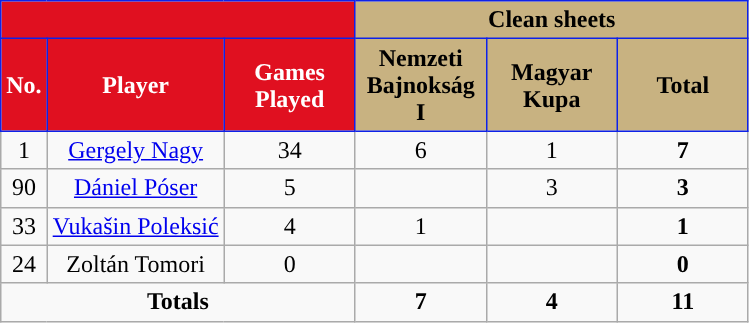<table class="wikitable sortable alternance" style="text-align:center">
<tr>
<th colspan="3" style="background:#E01020;border:1px solid #0E22E9"></th>
<th colspan="4" style="background:#C8B281;color:black;border:1px solid #0E22E9">Clean sheets</th>
</tr>
<tr>
<th style="background-color:#E01020;color:white;border:1px solid #0E22E9">No.</th>
<th style="background-color:#E01020;color:white;border:1px solid #0E22E9">Player</th>
<th width=80 style="background-color:#E01020;color:white;border:1px solid #0E22E9">Games Played</th>
<th width=80 style="background-color:#C8B281;color:black;border:1px solid #0E22E9">Nemzeti Bajnokság I</th>
<th width=80 style="background-color:#C8B281;color:black;border:1px solid #0E22E9">Magyar Kupa</th>
<th width=80 style="background-color:#C8B281;color:black;border:1px solid #0E22E9">Total</th>
</tr>
<tr>
<td>1</td>
<td> <a href='#'>Gergely Nagy</a></td>
<td>34</td>
<td>6</td>
<td>1</td>
<td><strong>7</strong></td>
</tr>
<tr>
<td>90</td>
<td> <a href='#'>Dániel Póser</a></td>
<td>5</td>
<td></td>
<td>3</td>
<td><strong>3</strong></td>
</tr>
<tr>
<td>33</td>
<td> <a href='#'>Vukašin Poleksić</a></td>
<td>4</td>
<td>1</td>
<td></td>
<td><strong>1</strong></td>
</tr>
<tr>
<td>24</td>
<td> Zoltán Tomori</td>
<td>0</td>
<td></td>
<td></td>
<td><strong>0</strong></td>
</tr>
<tr class="sortbottom">
<td colspan="3"><strong>Totals</strong></td>
<td><strong>7</strong></td>
<td><strong>4</strong></td>
<td><strong>11</strong></td>
</tr>
</table>
